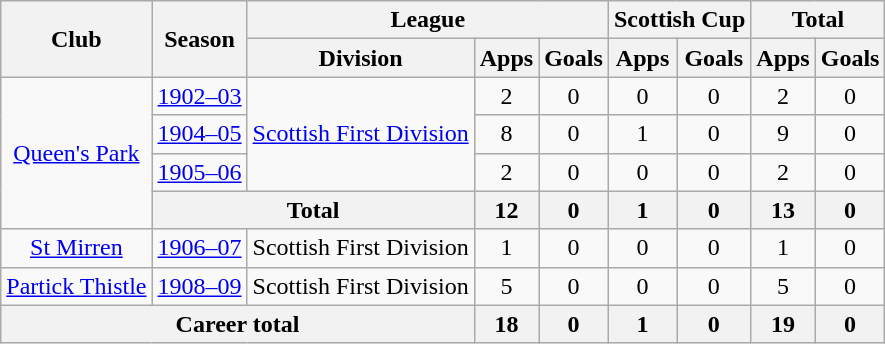<table class="wikitable" style="text-align: center;">
<tr>
<th rowspan="2">Club</th>
<th rowspan="2">Season</th>
<th colspan="3">League</th>
<th colspan="2">Scottish Cup</th>
<th colspan="2">Total</th>
</tr>
<tr>
<th>Division</th>
<th>Apps</th>
<th>Goals</th>
<th>Apps</th>
<th>Goals</th>
<th>Apps</th>
<th>Goals</th>
</tr>
<tr>
<td rowspan="4"><a href='#'>Queen's Park</a></td>
<td><a href='#'>1902–03</a></td>
<td rowspan="3"><a href='#'>Scottish First Division</a></td>
<td>2</td>
<td>0</td>
<td>0</td>
<td>0</td>
<td>2</td>
<td>0</td>
</tr>
<tr>
<td><a href='#'>1904–05</a></td>
<td>8</td>
<td>0</td>
<td>1</td>
<td>0</td>
<td>9</td>
<td>0</td>
</tr>
<tr>
<td><a href='#'>1905–06</a></td>
<td>2</td>
<td>0</td>
<td>0</td>
<td>0</td>
<td>2</td>
<td>0</td>
</tr>
<tr>
<th colspan="2">Total</th>
<th>12</th>
<th>0</th>
<th>1</th>
<th>0</th>
<th>13</th>
<th>0</th>
</tr>
<tr>
<td><a href='#'>St Mirren</a></td>
<td><a href='#'>1906–07</a></td>
<td>Scottish First Division</td>
<td>1</td>
<td>0</td>
<td>0</td>
<td>0</td>
<td>1</td>
<td>0</td>
</tr>
<tr>
<td><a href='#'>Partick Thistle</a></td>
<td><a href='#'>1908–09</a></td>
<td>Scottish First Division</td>
<td>5</td>
<td>0</td>
<td>0</td>
<td>0</td>
<td>5</td>
<td>0</td>
</tr>
<tr>
<th colspan="3">Career total</th>
<th>18</th>
<th>0</th>
<th>1</th>
<th>0</th>
<th>19</th>
<th>0</th>
</tr>
</table>
